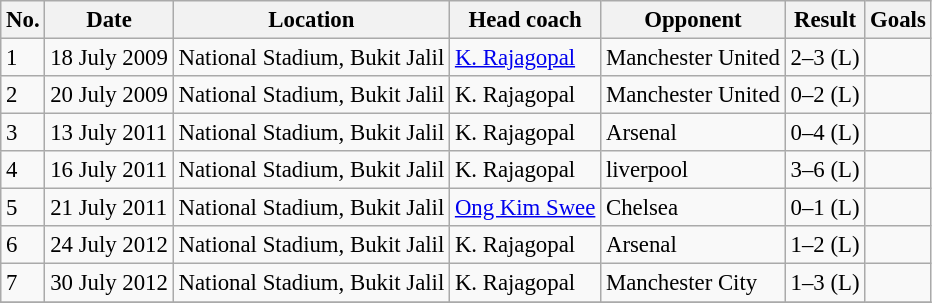<table class="wikitable" style="font-size: 95%">
<tr>
<th>No.</th>
<th>Date</th>
<th>Location</th>
<th>Head coach</th>
<th>Opponent</th>
<th>Result</th>
<th>Goals</th>
</tr>
<tr>
<td>1</td>
<td>18 July 2009</td>
<td>National Stadium, Bukit Jalil</td>
<td><a href='#'>K. Rajagopal</a></td>
<td>Manchester United</td>
<td>2–3 (L)</td>
<td></td>
</tr>
<tr>
<td>2</td>
<td>20 July 2009</td>
<td>National Stadium, Bukit Jalil</td>
<td>K. Rajagopal</td>
<td>Manchester United</td>
<td>0–2 (L)</td>
<td></td>
</tr>
<tr>
<td>3</td>
<td>13 July 2011</td>
<td>National Stadium, Bukit Jalil</td>
<td>K. Rajagopal</td>
<td>Arsenal</td>
<td>0–4 (L)</td>
<td></td>
</tr>
<tr>
<td>4</td>
<td>16 July 2011</td>
<td>National Stadium, Bukit Jalil</td>
<td>K. Rajagopal</td>
<td>liverpool</td>
<td>3–6 (L)</td>
<td></td>
</tr>
<tr>
<td>5</td>
<td>21 July 2011</td>
<td>National Stadium, Bukit Jalil</td>
<td><a href='#'>Ong Kim Swee</a></td>
<td>Chelsea</td>
<td>0–1 (L)</td>
<td></td>
</tr>
<tr>
<td>6</td>
<td>24 July 2012</td>
<td>National Stadium, Bukit Jalil</td>
<td>K. Rajagopal</td>
<td>Arsenal</td>
<td>1–2 (L)</td>
<td></td>
</tr>
<tr>
<td>7</td>
<td>30 July 2012</td>
<td>National Stadium, Bukit Jalil</td>
<td>K. Rajagopal</td>
<td>Manchester City</td>
<td>1–3 (L)</td>
<td></td>
</tr>
<tr>
</tr>
</table>
